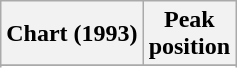<table class="wikitable sortable plainrowheaders" style="text-align:center">
<tr>
<th scope="col">Chart (1993)</th>
<th scope="col">Peak<br>position</th>
</tr>
<tr>
</tr>
<tr>
</tr>
</table>
